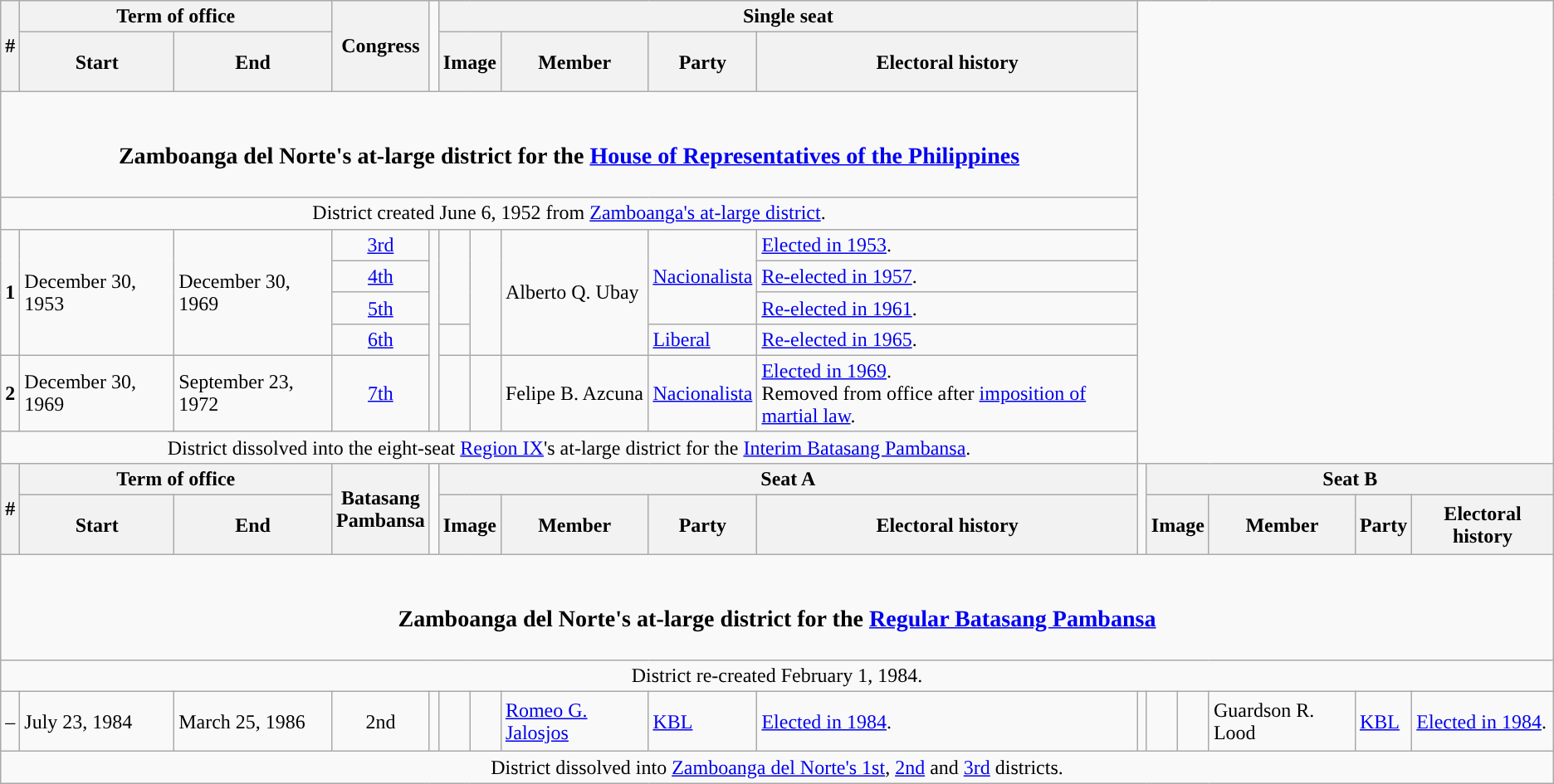<table class=wikitable>
<tr>
<th rowspan=2>#</th>
<th colspan=2>Term of office</th>
<th rowspan=2>Congress</th>
<td rowspan=2></td>
<th colspan=5>Single seat</th>
</tr>
<tr style="height:3em">
<th>Start</th>
<th>End</th>
<th colspan="2" style="text-align:center;">Image</th>
<th>Member</th>
<th>Party</th>
<th>Electoral history</th>
</tr>
<tr>
<td colspan="10" style="text-align:center;"><br><h3>Zamboanga del Norte's at-large district for the <a href='#'>House of Representatives of the Philippines</a></h3></td>
</tr>
<tr>
<td colspan="10" style="text-align:center;">District created June 6, 1952 from <a href='#'>Zamboanga's at-large district</a>.</td>
</tr>
<tr>
<td rowspan="4" style="text-align:center;"><strong>1</strong></td>
<td rowspan="4">December 30, 1953</td>
<td rowspan="4">December 30, 1969</td>
<td style="text-align:center;"><a href='#'>3rd</a></td>
<td rowspan=5></td>
<td rowspan="3" style="color:inherit;background:"></td>
<td rowspan="4"></td>
<td rowspan="4">Alberto Q. Ubay</td>
<td rowspan="3"><a href='#'>Nacionalista</a></td>
<td><a href='#'>Elected in 1953</a>.</td>
</tr>
<tr>
<td style="text-align:center;"><a href='#'>4th</a></td>
<td><a href='#'>Re-elected in 1957</a>.</td>
</tr>
<tr>
<td style="text-align:center;"><a href='#'>5th</a></td>
<td><a href='#'>Re-elected in 1961</a>.</td>
</tr>
<tr>
<td style="text-align:center;"><a href='#'>6th</a></td>
<td style="color:inherit;background:"></td>
<td><a href='#'>Liberal</a></td>
<td><a href='#'>Re-elected in 1965</a>.</td>
</tr>
<tr>
<td style="text-align:center;"><strong>2</strong></td>
<td>December 30, 1969</td>
<td>September 23, 1972</td>
<td style="text-align:center;"><a href='#'>7th</a></td>
<td style="color:inherit;background:"></td>
<td></td>
<td>Felipe B. Azcuna</td>
<td><a href='#'>Nacionalista</a></td>
<td><a href='#'>Elected in 1969</a>.<br>Removed from office after <a href='#'>imposition of martial law</a>.</td>
</tr>
<tr>
<td colspan="10" style="text-align:center;">District dissolved into the eight-seat <a href='#'>Region IX</a>'s at-large district for the <a href='#'>Interim Batasang Pambansa</a>.</td>
</tr>
<tr>
<th rowspan=2>#</th>
<th colspan=2>Term of office</th>
<th rowspan=2>Batasang<br>Pambansa</th>
<td rowspan=2></td>
<th colspan=5>Seat A</th>
<td rowspan=2></td>
<th colspan=5>Seat B</th>
</tr>
<tr style="height:3em">
<th>Start</th>
<th>End</th>
<th colspan="2" style="text-align:center;">Image</th>
<th>Member</th>
<th>Party</th>
<th>Electoral history</th>
<th colspan="2" style="text-align:center;">Image</th>
<th>Member</th>
<th>Party</th>
<th>Electoral history</th>
</tr>
<tr>
<td colspan="16" style="text-align:center;"><br><h3>Zamboanga del Norte's at-large district for the <a href='#'>Regular Batasang Pambansa</a></h3></td>
</tr>
<tr>
<td colspan="16" style="text-align:center;">District re-created February 1, 1984.</td>
</tr>
<tr style="height:3em">
<td style="text-align:center;">–</td>
<td>July 23, 1984</td>
<td>March 25, 1986</td>
<td style="text-align:center;">2nd</td>
<td></td>
<td style="color:inherit;background:"></td>
<td></td>
<td><a href='#'>Romeo G. Jalosjos</a></td>
<td><a href='#'>KBL</a></td>
<td><a href='#'>Elected in 1984</a>.</td>
<td></td>
<td style="color:inherit;background:"></td>
<td></td>
<td>Guardson R. Lood</td>
<td><a href='#'>KBL</a></td>
<td><a href='#'>Elected in 1984</a>.</td>
</tr>
<tr>
<td colspan="16" style="text-align:center;">District dissolved into <a href='#'>Zamboanga del Norte's 1st</a>, <a href='#'>2nd</a> and <a href='#'>3rd</a> districts.</td>
</tr>
</table>
